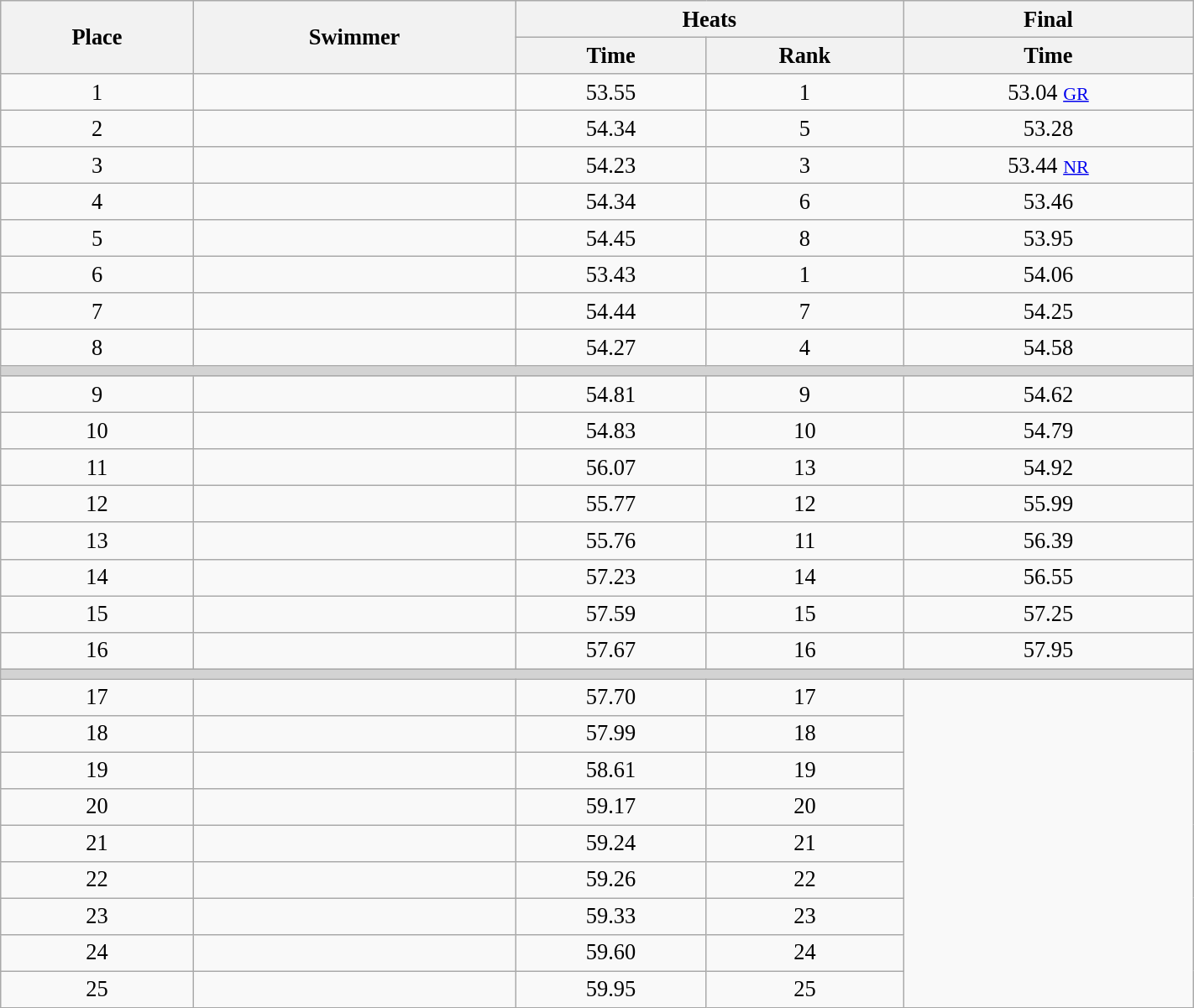<table class="wikitable" style=" text-align:center; font-size:110%;" width="75%">
<tr>
<th rowspan="2">Place</th>
<th rowspan="2">Swimmer</th>
<th colspan="2">Heats</th>
<th>Final</th>
</tr>
<tr>
<th>Time</th>
<th>Rank</th>
<th>Time</th>
</tr>
<tr>
<td>1</td>
<td align="left"></td>
<td>53.55</td>
<td>1</td>
<td>53.04 <small><a href='#'>GR</a></small></td>
</tr>
<tr>
<td>2</td>
<td align=left></td>
<td>54.34</td>
<td>5</td>
<td>53.28</td>
</tr>
<tr>
<td>3</td>
<td align=left></td>
<td>54.23</td>
<td>3</td>
<td>53.44 <small><a href='#'>NR</a></small></td>
</tr>
<tr>
<td>4</td>
<td align=left></td>
<td>54.34</td>
<td>6</td>
<td>53.46</td>
</tr>
<tr>
<td>5</td>
<td align=left></td>
<td>54.45</td>
<td>8</td>
<td>53.95</td>
</tr>
<tr>
<td>6</td>
<td align=left></td>
<td>53.43</td>
<td>1</td>
<td>54.06</td>
</tr>
<tr>
<td>7</td>
<td align=left></td>
<td>54.44</td>
<td>7</td>
<td>54.25</td>
</tr>
<tr>
<td>8</td>
<td align=left></td>
<td>54.27</td>
<td>4</td>
<td>54.58</td>
</tr>
<tr>
<td colspan=5 bgcolor=lightgray></td>
</tr>
<tr>
<td>9</td>
<td align="left"></td>
<td>54.81</td>
<td>9</td>
<td>54.62</td>
</tr>
<tr>
<td>10</td>
<td align="left"></td>
<td>54.83</td>
<td>10</td>
<td>54.79</td>
</tr>
<tr>
<td>11</td>
<td align="left"></td>
<td>56.07</td>
<td>13</td>
<td>54.92</td>
</tr>
<tr>
<td>12</td>
<td align="left"></td>
<td>55.77</td>
<td>12</td>
<td>55.99</td>
</tr>
<tr>
<td>13</td>
<td align="left"></td>
<td>55.76</td>
<td>11</td>
<td>56.39</td>
</tr>
<tr>
<td>14</td>
<td align="left"></td>
<td>57.23</td>
<td>14</td>
<td>56.55</td>
</tr>
<tr>
<td>15</td>
<td align="left"></td>
<td>57.59</td>
<td>15</td>
<td>57.25</td>
</tr>
<tr>
<td>16</td>
<td align="left"></td>
<td>57.67</td>
<td>16</td>
<td>57.95</td>
</tr>
<tr>
<td colspan=5 bgcolor=lightgray></td>
</tr>
<tr>
<td>17</td>
<td align="left"></td>
<td>57.70</td>
<td>17</td>
</tr>
<tr>
<td>18</td>
<td align="left"></td>
<td>57.99</td>
<td>18</td>
</tr>
<tr>
<td>19</td>
<td align="left"></td>
<td>58.61</td>
<td>19</td>
</tr>
<tr>
<td>20</td>
<td align="left"></td>
<td>59.17</td>
<td>20</td>
</tr>
<tr>
<td>21</td>
<td align="left"></td>
<td>59.24</td>
<td>21</td>
</tr>
<tr>
<td>22</td>
<td align="left"></td>
<td>59.26</td>
<td>22</td>
</tr>
<tr>
<td>23</td>
<td align="left"></td>
<td>59.33</td>
<td>23</td>
</tr>
<tr>
<td>24</td>
<td align="left"></td>
<td>59.60</td>
<td>24</td>
</tr>
<tr>
<td>25</td>
<td align="left"></td>
<td>59.95</td>
<td>25</td>
</tr>
</table>
